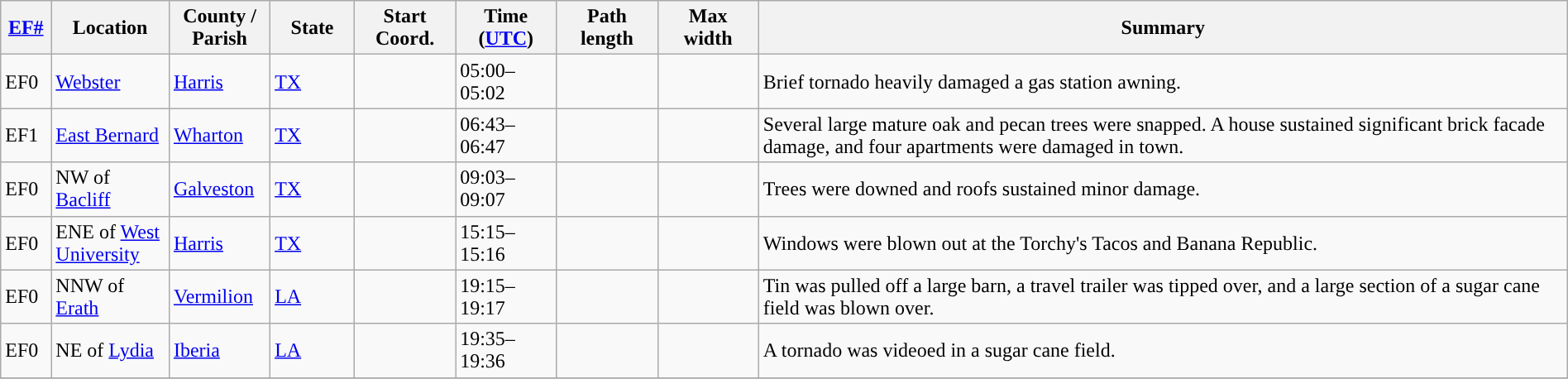<table class="wikitable sortable" style="width:100%;">
<tr>
<th scope="col"  style="width:3%; text-align:center;"><a href='#'>EF#</a></th>
<th scope="col"  style="width:7%; text-align:center;" class="unsortable">Location</th>
<th scope="col"  style="width:6%; text-align:center;" class="unsortable">County / Parish</th>
<th scope="col"  style="width:5%; text-align:center;">State</th>
<th scope="col"  style="width:6%; text-align:center;">Start Coord.</th>
<th scope="col"  style="width:6%; text-align:center;">Time (<a href='#'>UTC</a>)</th>
<th scope="col"  style="width:6%; text-align:center;">Path length</th>
<th scope="col"  style="width:6%; text-align:center;">Max width</th>
<th scope="col" class="unsortable" style="width:48%; text-align:center;">Summary</th>
</tr>
<tr>
<td>EF0</td>
<td><a href='#'>Webster</a></td>
<td><a href='#'>Harris</a></td>
<td><a href='#'>TX</a></td>
<td></td>
<td>05:00–05:02</td>
<td></td>
<td></td>
<td>Brief tornado heavily damaged a gas station awning.</td>
</tr>
<tr>
<td>EF1</td>
<td><a href='#'>East Bernard</a></td>
<td><a href='#'>Wharton</a></td>
<td><a href='#'>TX</a></td>
<td></td>
<td>06:43–06:47</td>
<td></td>
<td></td>
<td>Several large mature oak and pecan trees were snapped. A house sustained significant brick facade damage, and four apartments were damaged in town.</td>
</tr>
<tr>
<td>EF0</td>
<td>NW of <a href='#'>Bacliff</a></td>
<td><a href='#'>Galveston</a></td>
<td><a href='#'>TX</a></td>
<td></td>
<td>09:03–09:07</td>
<td></td>
<td></td>
<td>Trees were downed and roofs sustained minor damage.</td>
</tr>
<tr>
<td>EF0</td>
<td>ENE of <a href='#'>West University</a></td>
<td><a href='#'>Harris</a></td>
<td><a href='#'>TX</a></td>
<td></td>
<td>15:15–15:16</td>
<td></td>
<td></td>
<td>Windows were blown out at the Torchy's Tacos and Banana Republic.</td>
</tr>
<tr>
<td>EF0</td>
<td>NNW of <a href='#'>Erath</a></td>
<td><a href='#'>Vermilion</a></td>
<td><a href='#'>LA</a></td>
<td></td>
<td>19:15–19:17</td>
<td></td>
<td></td>
<td>Tin was pulled off a large barn, a travel trailer was tipped over, and a large section of a sugar cane field was blown over.</td>
</tr>
<tr>
<td>EF0</td>
<td>NE of <a href='#'>Lydia</a></td>
<td><a href='#'>Iberia</a></td>
<td><a href='#'>LA</a></td>
<td></td>
<td>19:35–19:36</td>
<td></td>
<td></td>
<td>A tornado was videoed in a sugar cane field.</td>
</tr>
<tr>
</tr>
</table>
